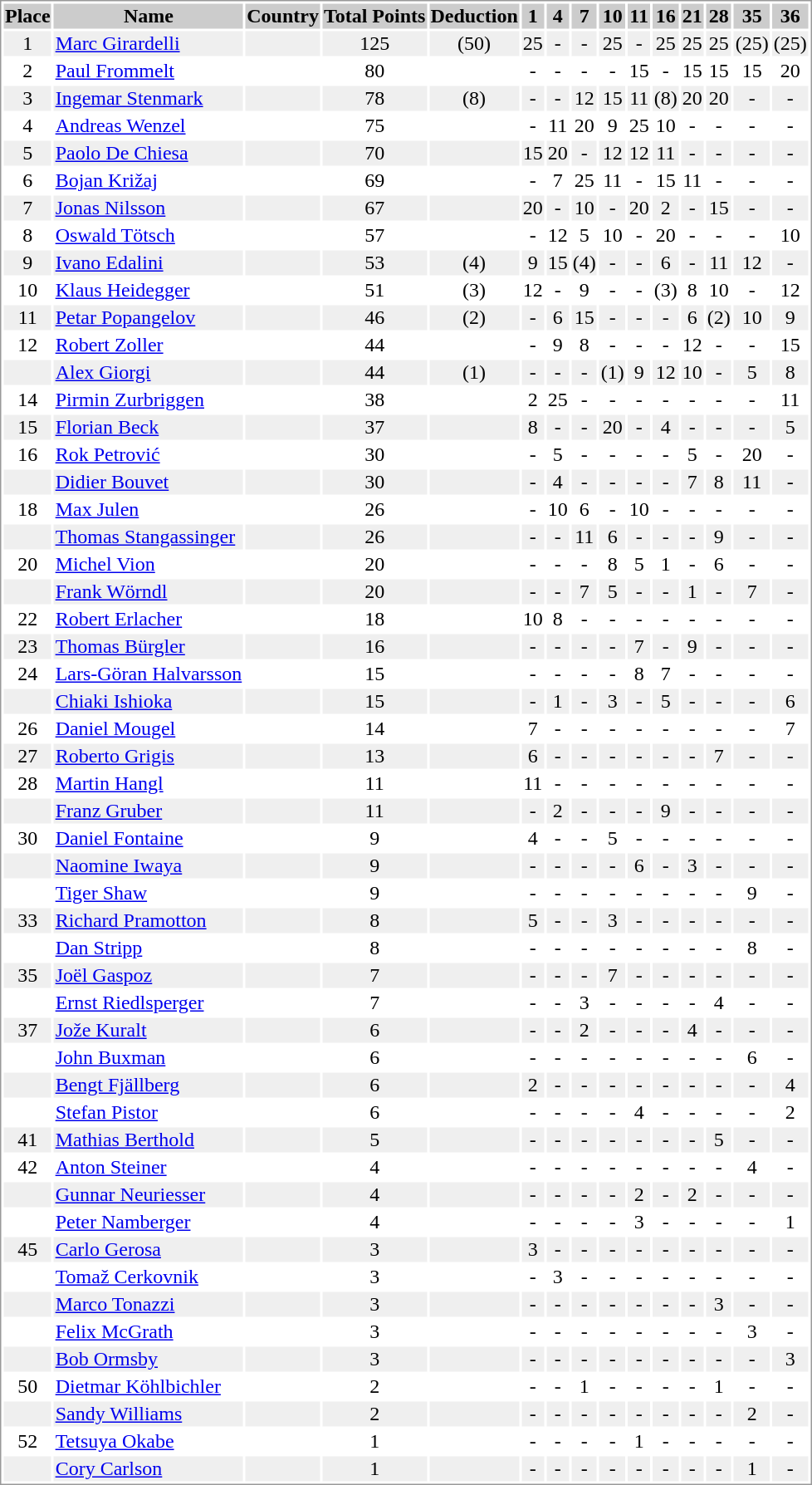<table border="0" style="border: 1px solid #999; background-color:#FFFFFF; text-align:center">
<tr align="center" bgcolor="#CCCCCC">
<th>Place</th>
<th>Name</th>
<th>Country</th>
<th>Total Points</th>
<th>Deduction</th>
<th>1</th>
<th>4</th>
<th>7</th>
<th>10</th>
<th>11</th>
<th>16</th>
<th>21</th>
<th>28</th>
<th>35</th>
<th>36</th>
</tr>
<tr bgcolor="#EFEFEF">
<td>1</td>
<td align="left"><a href='#'>Marc Girardelli</a></td>
<td align="left"></td>
<td>125</td>
<td>(50)</td>
<td>25</td>
<td>-</td>
<td>-</td>
<td>25</td>
<td>-</td>
<td>25</td>
<td>25</td>
<td>25</td>
<td>(25)</td>
<td>(25)</td>
</tr>
<tr>
<td>2</td>
<td align="left"><a href='#'>Paul Frommelt</a></td>
<td align="left"></td>
<td>80</td>
<td></td>
<td>-</td>
<td>-</td>
<td>-</td>
<td>-</td>
<td>15</td>
<td>-</td>
<td>15</td>
<td>15</td>
<td>15</td>
<td>20</td>
</tr>
<tr bgcolor="#EFEFEF">
<td>3</td>
<td align="left"><a href='#'>Ingemar Stenmark</a></td>
<td align="left"></td>
<td>78</td>
<td>(8)</td>
<td>-</td>
<td>-</td>
<td>12</td>
<td>15</td>
<td>11</td>
<td>(8)</td>
<td>20</td>
<td>20</td>
<td>-</td>
<td>-</td>
</tr>
<tr>
<td>4</td>
<td align="left"><a href='#'>Andreas Wenzel</a></td>
<td align="left"></td>
<td>75</td>
<td></td>
<td>-</td>
<td>11</td>
<td>20</td>
<td>9</td>
<td>25</td>
<td>10</td>
<td>-</td>
<td>-</td>
<td>-</td>
<td>-</td>
</tr>
<tr bgcolor="#EFEFEF">
<td>5</td>
<td align="left"><a href='#'>Paolo De Chiesa</a></td>
<td align="left"></td>
<td>70</td>
<td></td>
<td>15</td>
<td>20</td>
<td>-</td>
<td>12</td>
<td>12</td>
<td>11</td>
<td>-</td>
<td>-</td>
<td>-</td>
<td>-</td>
</tr>
<tr>
<td>6</td>
<td align="left"><a href='#'>Bojan Križaj</a></td>
<td align="left"></td>
<td>69</td>
<td></td>
<td>-</td>
<td>7</td>
<td>25</td>
<td>11</td>
<td>-</td>
<td>15</td>
<td>11</td>
<td>-</td>
<td>-</td>
<td>-</td>
</tr>
<tr bgcolor="#EFEFEF">
<td>7</td>
<td align="left"><a href='#'>Jonas Nilsson</a></td>
<td align="left"></td>
<td>67</td>
<td></td>
<td>20</td>
<td>-</td>
<td>10</td>
<td>-</td>
<td>20</td>
<td>2</td>
<td>-</td>
<td>15</td>
<td>-</td>
<td>-</td>
</tr>
<tr>
<td>8</td>
<td align="left"><a href='#'>Oswald Tötsch</a></td>
<td align="left"></td>
<td>57</td>
<td></td>
<td>-</td>
<td>12</td>
<td>5</td>
<td>10</td>
<td>-</td>
<td>20</td>
<td>-</td>
<td>-</td>
<td>-</td>
<td>10</td>
</tr>
<tr bgcolor="#EFEFEF">
<td>9</td>
<td align="left"><a href='#'>Ivano Edalini</a></td>
<td align="left"></td>
<td>53</td>
<td>(4)</td>
<td>9</td>
<td>15</td>
<td>(4)</td>
<td>-</td>
<td>-</td>
<td>6</td>
<td>-</td>
<td>11</td>
<td>12</td>
<td>-</td>
</tr>
<tr>
<td>10</td>
<td align="left"><a href='#'>Klaus Heidegger</a></td>
<td align="left"></td>
<td>51</td>
<td>(3)</td>
<td>12</td>
<td>-</td>
<td>9</td>
<td>-</td>
<td>-</td>
<td>(3)</td>
<td>8</td>
<td>10</td>
<td>-</td>
<td>12</td>
</tr>
<tr bgcolor="#EFEFEF">
<td>11</td>
<td align="left"><a href='#'>Petar Popangelov</a></td>
<td align="left"></td>
<td>46</td>
<td>(2)</td>
<td>-</td>
<td>6</td>
<td>15</td>
<td>-</td>
<td>-</td>
<td>-</td>
<td>6</td>
<td>(2)</td>
<td>10</td>
<td>9</td>
</tr>
<tr>
<td>12</td>
<td align="left"><a href='#'>Robert Zoller</a></td>
<td align="left"></td>
<td>44</td>
<td></td>
<td>-</td>
<td>9</td>
<td>8</td>
<td>-</td>
<td>-</td>
<td>-</td>
<td>12</td>
<td>-</td>
<td>-</td>
<td>15</td>
</tr>
<tr bgcolor="#EFEFEF">
<td></td>
<td align="left"><a href='#'>Alex Giorgi</a></td>
<td align="left"></td>
<td>44</td>
<td>(1)</td>
<td>-</td>
<td>-</td>
<td>-</td>
<td>(1)</td>
<td>9</td>
<td>12</td>
<td>10</td>
<td>-</td>
<td>5</td>
<td>8</td>
</tr>
<tr>
<td>14</td>
<td align="left"><a href='#'>Pirmin Zurbriggen</a></td>
<td align="left"></td>
<td>38</td>
<td></td>
<td>2</td>
<td>25</td>
<td>-</td>
<td>-</td>
<td>-</td>
<td>-</td>
<td>-</td>
<td>-</td>
<td>-</td>
<td>11</td>
</tr>
<tr bgcolor="#EFEFEF">
<td>15</td>
<td align="left"><a href='#'>Florian Beck</a></td>
<td align="left"></td>
<td>37</td>
<td></td>
<td>8</td>
<td>-</td>
<td>-</td>
<td>20</td>
<td>-</td>
<td>4</td>
<td>-</td>
<td>-</td>
<td>-</td>
<td>5</td>
</tr>
<tr>
<td>16</td>
<td align="left"><a href='#'>Rok Petrović</a></td>
<td align="left"></td>
<td>30</td>
<td></td>
<td>-</td>
<td>5</td>
<td>-</td>
<td>-</td>
<td>-</td>
<td>-</td>
<td>5</td>
<td>-</td>
<td>20</td>
<td>-</td>
</tr>
<tr bgcolor="#EFEFEF">
<td></td>
<td align="left"><a href='#'>Didier Bouvet</a></td>
<td align="left"></td>
<td>30</td>
<td></td>
<td>-</td>
<td>4</td>
<td>-</td>
<td>-</td>
<td>-</td>
<td>-</td>
<td>7</td>
<td>8</td>
<td>11</td>
<td>-</td>
</tr>
<tr>
<td>18</td>
<td align="left"><a href='#'>Max Julen</a></td>
<td align="left"></td>
<td>26</td>
<td></td>
<td>-</td>
<td>10</td>
<td>6</td>
<td>-</td>
<td>10</td>
<td>-</td>
<td>-</td>
<td>-</td>
<td>-</td>
<td>-</td>
</tr>
<tr bgcolor="#EFEFEF">
<td></td>
<td align="left"><a href='#'>Thomas Stangassinger</a></td>
<td align="left"></td>
<td>26</td>
<td></td>
<td>-</td>
<td>-</td>
<td>11</td>
<td>6</td>
<td>-</td>
<td>-</td>
<td>-</td>
<td>9</td>
<td>-</td>
<td>-</td>
</tr>
<tr>
<td>20</td>
<td align="left"><a href='#'>Michel Vion</a></td>
<td align="left"></td>
<td>20</td>
<td></td>
<td>-</td>
<td>-</td>
<td>-</td>
<td>8</td>
<td>5</td>
<td>1</td>
<td>-</td>
<td>6</td>
<td>-</td>
<td>-</td>
</tr>
<tr bgcolor="#EFEFEF">
<td></td>
<td align="left"><a href='#'>Frank Wörndl</a></td>
<td align="left"></td>
<td>20</td>
<td></td>
<td>-</td>
<td>-</td>
<td>7</td>
<td>5</td>
<td>-</td>
<td>-</td>
<td>1</td>
<td>-</td>
<td>7</td>
<td>-</td>
</tr>
<tr>
<td>22</td>
<td align="left"><a href='#'>Robert Erlacher</a></td>
<td align="left"></td>
<td>18</td>
<td></td>
<td>10</td>
<td>8</td>
<td>-</td>
<td>-</td>
<td>-</td>
<td>-</td>
<td>-</td>
<td>-</td>
<td>-</td>
<td>-</td>
</tr>
<tr bgcolor="#EFEFEF">
<td>23</td>
<td align="left"><a href='#'>Thomas Bürgler</a></td>
<td align="left"></td>
<td>16</td>
<td></td>
<td>-</td>
<td>-</td>
<td>-</td>
<td>-</td>
<td>7</td>
<td>-</td>
<td>9</td>
<td>-</td>
<td>-</td>
<td>-</td>
</tr>
<tr>
<td>24</td>
<td align="left"><a href='#'>Lars-Göran Halvarsson</a></td>
<td align="left"></td>
<td>15</td>
<td></td>
<td>-</td>
<td>-</td>
<td>-</td>
<td>-</td>
<td>8</td>
<td>7</td>
<td>-</td>
<td>-</td>
<td>-</td>
<td>-</td>
</tr>
<tr bgcolor="#EFEFEF">
<td></td>
<td align="left"><a href='#'>Chiaki Ishioka</a></td>
<td align="left"></td>
<td>15</td>
<td></td>
<td>-</td>
<td>1</td>
<td>-</td>
<td>3</td>
<td>-</td>
<td>5</td>
<td>-</td>
<td>-</td>
<td>-</td>
<td>6</td>
</tr>
<tr>
<td>26</td>
<td align="left"><a href='#'>Daniel Mougel</a></td>
<td align="left"></td>
<td>14</td>
<td></td>
<td>7</td>
<td>-</td>
<td>-</td>
<td>-</td>
<td>-</td>
<td>-</td>
<td>-</td>
<td>-</td>
<td>-</td>
<td>7</td>
</tr>
<tr bgcolor="#EFEFEF">
<td>27</td>
<td align="left"><a href='#'>Roberto Grigis</a></td>
<td align="left"></td>
<td>13</td>
<td></td>
<td>6</td>
<td>-</td>
<td>-</td>
<td>-</td>
<td>-</td>
<td>-</td>
<td>-</td>
<td>7</td>
<td>-</td>
<td>-</td>
</tr>
<tr>
<td>28</td>
<td align="left"><a href='#'>Martin Hangl</a></td>
<td align="left"></td>
<td>11</td>
<td></td>
<td>11</td>
<td>-</td>
<td>-</td>
<td>-</td>
<td>-</td>
<td>-</td>
<td>-</td>
<td>-</td>
<td>-</td>
<td>-</td>
</tr>
<tr bgcolor="#EFEFEF">
<td></td>
<td align="left"><a href='#'>Franz Gruber</a></td>
<td align="left"></td>
<td>11</td>
<td></td>
<td>-</td>
<td>2</td>
<td>-</td>
<td>-</td>
<td>-</td>
<td>9</td>
<td>-</td>
<td>-</td>
<td>-</td>
<td>-</td>
</tr>
<tr>
<td>30</td>
<td align="left"><a href='#'>Daniel Fontaine</a></td>
<td align="left"></td>
<td>9</td>
<td></td>
<td>4</td>
<td>-</td>
<td>-</td>
<td>5</td>
<td>-</td>
<td>-</td>
<td>-</td>
<td>-</td>
<td>-</td>
<td>-</td>
</tr>
<tr bgcolor="#EFEFEF">
<td></td>
<td align="left"><a href='#'>Naomine Iwaya</a></td>
<td align="left"></td>
<td>9</td>
<td></td>
<td>-</td>
<td>-</td>
<td>-</td>
<td>-</td>
<td>6</td>
<td>-</td>
<td>3</td>
<td>-</td>
<td>-</td>
<td>-</td>
</tr>
<tr>
<td></td>
<td align="left"><a href='#'>Tiger Shaw</a></td>
<td align="left"></td>
<td>9</td>
<td></td>
<td>-</td>
<td>-</td>
<td>-</td>
<td>-</td>
<td>-</td>
<td>-</td>
<td>-</td>
<td>-</td>
<td>9</td>
<td>-</td>
</tr>
<tr bgcolor="#EFEFEF">
<td>33</td>
<td align="left"><a href='#'>Richard Pramotton</a></td>
<td align="left"></td>
<td>8</td>
<td></td>
<td>5</td>
<td>-</td>
<td>-</td>
<td>3</td>
<td>-</td>
<td>-</td>
<td>-</td>
<td>-</td>
<td>-</td>
<td>-</td>
</tr>
<tr>
<td></td>
<td align="left"><a href='#'>Dan Stripp</a></td>
<td align="left"></td>
<td>8</td>
<td></td>
<td>-</td>
<td>-</td>
<td>-</td>
<td>-</td>
<td>-</td>
<td>-</td>
<td>-</td>
<td>-</td>
<td>8</td>
<td>-</td>
</tr>
<tr bgcolor="#EFEFEF">
<td>35</td>
<td align="left"><a href='#'>Joël Gaspoz</a></td>
<td align="left"></td>
<td>7</td>
<td></td>
<td>-</td>
<td>-</td>
<td>-</td>
<td>7</td>
<td>-</td>
<td>-</td>
<td>-</td>
<td>-</td>
<td>-</td>
<td>-</td>
</tr>
<tr>
<td></td>
<td align="left"><a href='#'>Ernst Riedlsperger</a></td>
<td align="left"></td>
<td>7</td>
<td></td>
<td>-</td>
<td>-</td>
<td>3</td>
<td>-</td>
<td>-</td>
<td>-</td>
<td>-</td>
<td>4</td>
<td>-</td>
<td>-</td>
</tr>
<tr bgcolor="#EFEFEF">
<td>37</td>
<td align="left"><a href='#'>Jože Kuralt</a></td>
<td align="left"></td>
<td>6</td>
<td></td>
<td>-</td>
<td>-</td>
<td>2</td>
<td>-</td>
<td>-</td>
<td>-</td>
<td>4</td>
<td>-</td>
<td>-</td>
<td>-</td>
</tr>
<tr>
<td></td>
<td align="left"><a href='#'>John Buxman</a></td>
<td align="left"></td>
<td>6</td>
<td></td>
<td>-</td>
<td>-</td>
<td>-</td>
<td>-</td>
<td>-</td>
<td>-</td>
<td>-</td>
<td>-</td>
<td>6</td>
<td>-</td>
</tr>
<tr bgcolor="#EFEFEF">
<td></td>
<td align="left"><a href='#'>Bengt Fjällberg</a></td>
<td align="left"></td>
<td>6</td>
<td></td>
<td>2</td>
<td>-</td>
<td>-</td>
<td>-</td>
<td>-</td>
<td>-</td>
<td>-</td>
<td>-</td>
<td>-</td>
<td>4</td>
</tr>
<tr>
<td></td>
<td align="left"><a href='#'>Stefan Pistor</a></td>
<td align="left"></td>
<td>6</td>
<td></td>
<td>-</td>
<td>-</td>
<td>-</td>
<td>-</td>
<td>4</td>
<td>-</td>
<td>-</td>
<td>-</td>
<td>-</td>
<td>2</td>
</tr>
<tr bgcolor="#EFEFEF">
<td>41</td>
<td align="left"><a href='#'>Mathias Berthold</a></td>
<td align="left"></td>
<td>5</td>
<td></td>
<td>-</td>
<td>-</td>
<td>-</td>
<td>-</td>
<td>-</td>
<td>-</td>
<td>-</td>
<td>5</td>
<td>-</td>
<td>-</td>
</tr>
<tr>
<td>42</td>
<td align="left"><a href='#'>Anton Steiner</a></td>
<td align="left"></td>
<td>4</td>
<td></td>
<td>-</td>
<td>-</td>
<td>-</td>
<td>-</td>
<td>-</td>
<td>-</td>
<td>-</td>
<td>-</td>
<td>4</td>
<td>-</td>
</tr>
<tr bgcolor="#EFEFEF">
<td></td>
<td align="left"><a href='#'>Gunnar Neuriesser</a></td>
<td align="left"></td>
<td>4</td>
<td></td>
<td>-</td>
<td>-</td>
<td>-</td>
<td>-</td>
<td>2</td>
<td>-</td>
<td>2</td>
<td>-</td>
<td>-</td>
<td>-</td>
</tr>
<tr>
<td></td>
<td align="left"><a href='#'>Peter Namberger</a></td>
<td align="left"></td>
<td>4</td>
<td></td>
<td>-</td>
<td>-</td>
<td>-</td>
<td>-</td>
<td>3</td>
<td>-</td>
<td>-</td>
<td>-</td>
<td>-</td>
<td>1</td>
</tr>
<tr bgcolor="#EFEFEF">
<td>45</td>
<td align="left"><a href='#'>Carlo Gerosa</a></td>
<td align="left"></td>
<td>3</td>
<td></td>
<td>3</td>
<td>-</td>
<td>-</td>
<td>-</td>
<td>-</td>
<td>-</td>
<td>-</td>
<td>-</td>
<td>-</td>
<td>-</td>
</tr>
<tr>
<td></td>
<td align="left"><a href='#'>Tomaž Cerkovnik</a></td>
<td align="left"></td>
<td>3</td>
<td></td>
<td>-</td>
<td>3</td>
<td>-</td>
<td>-</td>
<td>-</td>
<td>-</td>
<td>-</td>
<td>-</td>
<td>-</td>
<td>-</td>
</tr>
<tr bgcolor="#EFEFEF">
<td></td>
<td align="left"><a href='#'>Marco Tonazzi</a></td>
<td align="left"></td>
<td>3</td>
<td></td>
<td>-</td>
<td>-</td>
<td>-</td>
<td>-</td>
<td>-</td>
<td>-</td>
<td>-</td>
<td>3</td>
<td>-</td>
<td>-</td>
</tr>
<tr>
<td></td>
<td align="left"><a href='#'>Felix McGrath</a></td>
<td align="left"></td>
<td>3</td>
<td></td>
<td>-</td>
<td>-</td>
<td>-</td>
<td>-</td>
<td>-</td>
<td>-</td>
<td>-</td>
<td>-</td>
<td>3</td>
<td>-</td>
</tr>
<tr bgcolor="#EFEFEF">
<td></td>
<td align="left"><a href='#'>Bob Ormsby</a></td>
<td align="left"></td>
<td>3</td>
<td></td>
<td>-</td>
<td>-</td>
<td>-</td>
<td>-</td>
<td>-</td>
<td>-</td>
<td>-</td>
<td>-</td>
<td>-</td>
<td>3</td>
</tr>
<tr>
<td>50</td>
<td align="left"><a href='#'>Dietmar Köhlbichler</a></td>
<td align="left"></td>
<td>2</td>
<td></td>
<td>-</td>
<td>-</td>
<td>1</td>
<td>-</td>
<td>-</td>
<td>-</td>
<td>-</td>
<td>1</td>
<td>-</td>
<td>-</td>
</tr>
<tr bgcolor="#EFEFEF">
<td></td>
<td align="left"><a href='#'>Sandy Williams</a></td>
<td align="left"></td>
<td>2</td>
<td></td>
<td>-</td>
<td>-</td>
<td>-</td>
<td>-</td>
<td>-</td>
<td>-</td>
<td>-</td>
<td>-</td>
<td>2</td>
<td>-</td>
</tr>
<tr>
<td>52</td>
<td align="left"><a href='#'>Tetsuya Okabe</a></td>
<td align="left"></td>
<td>1</td>
<td></td>
<td>-</td>
<td>-</td>
<td>-</td>
<td>-</td>
<td>1</td>
<td>-</td>
<td>-</td>
<td>-</td>
<td>-</td>
<td>-</td>
</tr>
<tr bgcolor="#EFEFEF">
<td></td>
<td align="left"><a href='#'>Cory Carlson</a></td>
<td align="left"></td>
<td>1</td>
<td></td>
<td>-</td>
<td>-</td>
<td>-</td>
<td>-</td>
<td>-</td>
<td>-</td>
<td>-</td>
<td>-</td>
<td>1</td>
<td>-</td>
</tr>
</table>
